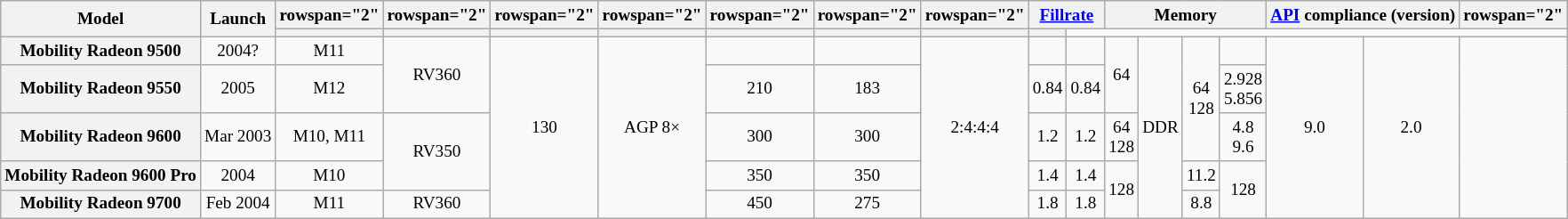<table class="mw-datatable wikitable sortable" style="font-size: 80%; text-align:center;">
<tr>
<th rowspan="2">Model</th>
<th rowspan="2">Launch</th>
<th>rowspan="2" </th>
<th>rowspan="2" </th>
<th>rowspan="2" </th>
<th>rowspan="2" </th>
<th>rowspan="2" </th>
<th>rowspan="2" </th>
<th>rowspan="2" </th>
<th colspan="2"><a href='#'>Fillrate</a></th>
<th colspan="4">Memory</th>
<th colspan="2"><a href='#'>API</a> compliance (version)</th>
<th>rowspan="2" </th>
</tr>
<tr>
<th></th>
<th></th>
<th></th>
<th></th>
<th></th>
<th></th>
<th></th>
<th></th>
</tr>
<tr>
<th>Mobility Radeon 9500</th>
<td>2004?</td>
<td>M11</td>
<td rowspan="2">RV360</td>
<td rowspan="5">130</td>
<td rowspan="5">AGP 8×</td>
<td></td>
<td></td>
<td rowspan="5">2:4:4:4</td>
<td></td>
<td></td>
<td rowspan="2">64</td>
<td rowspan="5">DDR</td>
<td rowspan="3">64<br>128</td>
<td></td>
<td rowspan="5">9.0</td>
<td rowspan="5">2.0</td>
<td rowspan="5"></td>
</tr>
<tr>
<th>Mobility Radeon 9550</th>
<td>2005</td>
<td>M12</td>
<td>210</td>
<td>183</td>
<td>0.84</td>
<td>0.84</td>
<td>2.928<br>5.856</td>
</tr>
<tr>
<th>Mobility Radeon 9600</th>
<td>Mar 2003</td>
<td>M10, M11</td>
<td rowspan="2">RV350</td>
<td>300</td>
<td>300</td>
<td>1.2</td>
<td>1.2</td>
<td>64<br>128</td>
<td>4.8<br>9.6</td>
</tr>
<tr>
<th>Mobility Radeon 9600 Pro</th>
<td>2004</td>
<td>M10</td>
<td>350</td>
<td>350</td>
<td>1.4</td>
<td>1.4</td>
<td rowspan="2">128</td>
<td>11.2</td>
<td rowspan="2">128</td>
</tr>
<tr>
<th>Mobility Radeon 9700</th>
<td>Feb 2004</td>
<td>M11</td>
<td>RV360</td>
<td>450</td>
<td>275</td>
<td>1.8</td>
<td>1.8</td>
<td>8.8</td>
</tr>
</table>
